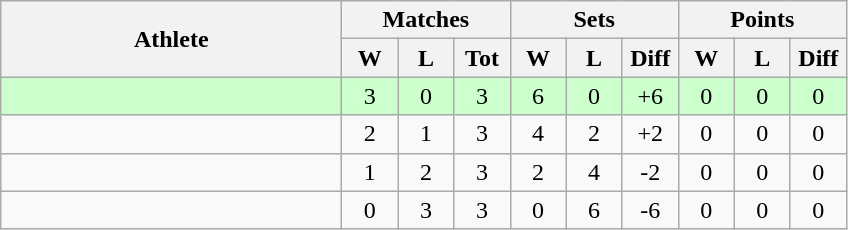<table class=wikitable style="text-align:center">
<tr>
<th rowspan=2 width=220>Athlete</th>
<th colspan=3 width=90>Matches</th>
<th colspan=3 width=90>Sets</th>
<th colspan=3 width=90>Points</th>
</tr>
<tr>
<th width=30>W</th>
<th width=30>L</th>
<th width=30>Tot</th>
<th width=30>W</th>
<th width=30>L</th>
<th width=30>Diff</th>
<th width=30>W</th>
<th width=30>L</th>
<th width=30>Diff</th>
</tr>
<tr bgcolor=ccffcc>
<td style="text-align:left"></td>
<td>3</td>
<td>0</td>
<td>3</td>
<td>6</td>
<td>0</td>
<td>+6</td>
<td>0</td>
<td>0</td>
<td>0</td>
</tr>
<tr>
<td style="text-align:left"></td>
<td>2</td>
<td>1</td>
<td>3</td>
<td>4</td>
<td>2</td>
<td>+2</td>
<td>0</td>
<td>0</td>
<td>0</td>
</tr>
<tr>
<td style="text-align:left"></td>
<td>1</td>
<td>2</td>
<td>3</td>
<td>2</td>
<td>4</td>
<td>-2</td>
<td>0</td>
<td>0</td>
<td>0</td>
</tr>
<tr>
<td style="text-align:left"></td>
<td>0</td>
<td>3</td>
<td>3</td>
<td>0</td>
<td>6</td>
<td>-6</td>
<td>0</td>
<td>0</td>
<td>0</td>
</tr>
</table>
